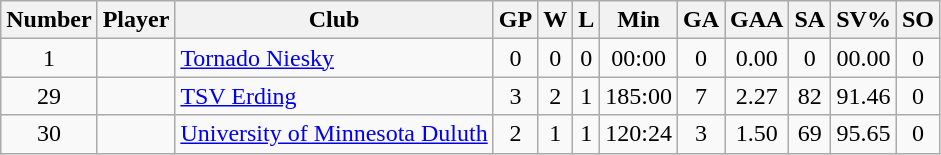<table class="wikitable sortable" style="text-align: center;">
<tr>
<th>Number</th>
<th>Player</th>
<th>Club</th>
<th>GP</th>
<th>W</th>
<th>L</th>
<th>Min</th>
<th>GA</th>
<th>GAA</th>
<th>SA</th>
<th>SV%</th>
<th>SO</th>
</tr>
<tr>
<td>1</td>
<td align=left></td>
<td align=left> <a href='#'>Tornado Niesky</a></td>
<td>0</td>
<td>0</td>
<td>0</td>
<td>00:00</td>
<td>0</td>
<td>0.00</td>
<td>0</td>
<td>00.00</td>
<td>0</td>
</tr>
<tr>
<td>29</td>
<td align=left></td>
<td align=left> <a href='#'>TSV Erding</a></td>
<td>3</td>
<td>2</td>
<td>1</td>
<td>185:00</td>
<td>7</td>
<td>2.27</td>
<td>82</td>
<td>91.46</td>
<td>0</td>
</tr>
<tr>
<td>30</td>
<td align=left></td>
<td align=left> <a href='#'>University of Minnesota Duluth</a></td>
<td>2</td>
<td>1</td>
<td>1</td>
<td>120:24</td>
<td>3</td>
<td>1.50</td>
<td>69</td>
<td>95.65</td>
<td>0</td>
</tr>
</table>
